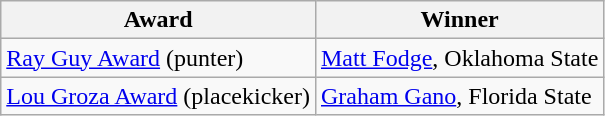<table class="wikitable">
<tr>
<th>Award</th>
<th><strong>Winner</strong></th>
</tr>
<tr>
<td><a href='#'>Ray Guy Award</a> (punter)</td>
<td><a href='#'>Matt Fodge</a>, Oklahoma State</td>
</tr>
<tr>
<td><a href='#'>Lou Groza Award</a> (placekicker)</td>
<td><a href='#'>Graham Gano</a>, Florida State</td>
</tr>
</table>
